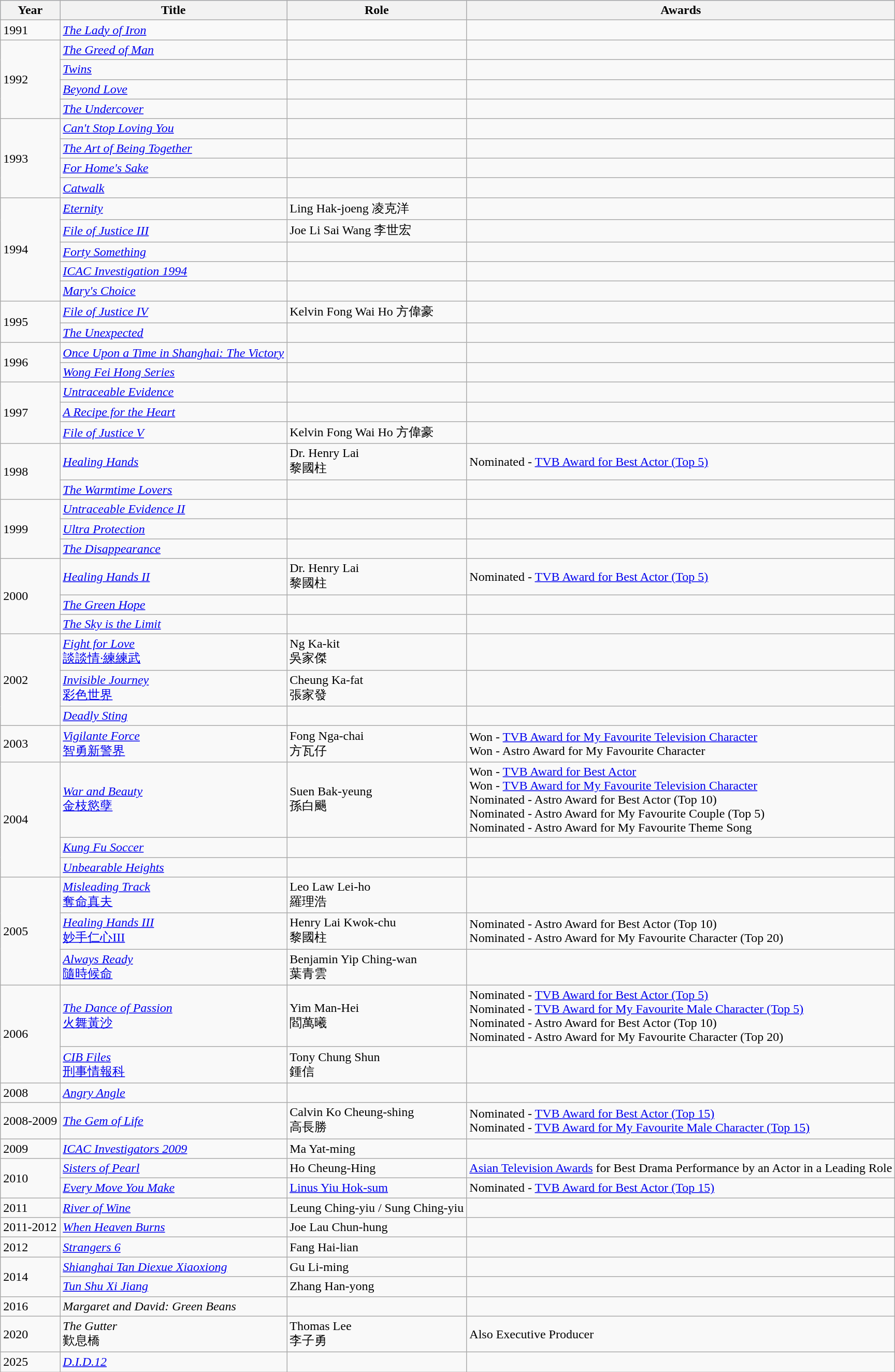<table class="wikitable">
<tr style="background:#b0c4de; text-align:center;">
<th>Year</th>
<th>Title</th>
<th>Role</th>
<th>Awards</th>
</tr>
<tr>
<td>1991</td>
<td><em><a href='#'>The Lady of Iron</a></em></td>
<td></td>
<td></td>
</tr>
<tr>
<td rowspan=4>1992</td>
<td><em><a href='#'>The Greed of Man</a></em></td>
<td></td>
<td></td>
</tr>
<tr>
<td><em><a href='#'>Twins</a></em></td>
<td></td>
<td></td>
</tr>
<tr>
<td><em><a href='#'>Beyond Love</a></em></td>
<td></td>
<td></td>
</tr>
<tr>
<td><em><a href='#'>The Undercover</a></em></td>
<td></td>
<td></td>
</tr>
<tr>
<td rowspan=4>1993</td>
<td><em><a href='#'>Can't Stop Loving You</a></em></td>
<td></td>
<td></td>
</tr>
<tr>
<td><em><a href='#'>The Art of Being Together</a></em></td>
<td></td>
<td></td>
</tr>
<tr>
<td><em><a href='#'>For Home's Sake</a></em></td>
<td></td>
<td></td>
</tr>
<tr>
<td><em><a href='#'>Catwalk</a></em></td>
<td></td>
<td></td>
</tr>
<tr>
<td rowspan=5>1994</td>
<td><em><a href='#'>Eternity</a></em></td>
<td>Ling Hak-joeng 凌克洋</td>
<td></td>
</tr>
<tr>
<td><em><a href='#'>File of Justice III</a></em></td>
<td>Joe Li Sai Wang 李世宏</td>
<td></td>
</tr>
<tr>
<td><em><a href='#'>Forty Something</a></em></td>
<td></td>
<td></td>
</tr>
<tr>
<td><em><a href='#'>ICAC Investigation 1994</a></em></td>
<td></td>
<td></td>
</tr>
<tr>
<td><em><a href='#'>Mary's Choice</a></em></td>
<td></td>
<td></td>
</tr>
<tr>
<td rowspan=2>1995</td>
<td><em><a href='#'>File of Justice IV</a></em></td>
<td>Kelvin Fong Wai Ho 方偉豪</td>
<td></td>
</tr>
<tr>
<td><em><a href='#'>The Unexpected</a></em></td>
<td></td>
<td></td>
</tr>
<tr>
<td rowspan=2>1996</td>
<td><em><a href='#'>Once Upon a Time in Shanghai: The Victory</a></em></td>
<td></td>
<td></td>
</tr>
<tr>
<td><em><a href='#'>Wong Fei Hong Series</a></em></td>
<td></td>
<td></td>
</tr>
<tr>
<td rowspan=3>1997</td>
<td><em><a href='#'>Untraceable Evidence</a></em></td>
<td></td>
<td></td>
</tr>
<tr>
<td><em><a href='#'>A Recipe for the Heart</a></em></td>
<td></td>
<td></td>
</tr>
<tr>
<td><em><a href='#'>File of Justice V</a></em></td>
<td>Kelvin Fong Wai Ho 方偉豪</td>
<td></td>
</tr>
<tr>
<td rowspan=2>1998</td>
<td><em><a href='#'>Healing Hands</a></em></td>
<td>Dr. Henry Lai<br>黎國柱</td>
<td>Nominated - <a href='#'>TVB Award for Best Actor (Top 5)</a></td>
</tr>
<tr>
<td><em><a href='#'>The Warmtime Lovers</a></em></td>
<td></td>
<td></td>
</tr>
<tr>
<td rowspan=3>1999</td>
<td><em><a href='#'>Untraceable Evidence II</a></em></td>
<td></td>
<td></td>
</tr>
<tr>
<td><em><a href='#'>Ultra Protection</a></em></td>
<td></td>
<td></td>
</tr>
<tr>
<td><em><a href='#'>The Disappearance</a></em></td>
<td></td>
<td></td>
</tr>
<tr>
<td rowspan=3>2000</td>
<td><em><a href='#'>Healing Hands II</a></em></td>
<td>Dr. Henry Lai<br>黎國柱</td>
<td>Nominated - <a href='#'>TVB Award for Best Actor (Top 5)</a></td>
</tr>
<tr>
<td><em><a href='#'>The Green Hope</a></em></td>
<td></td>
<td></td>
</tr>
<tr>
<td><em><a href='#'>The Sky is the Limit</a></em></td>
<td></td>
</tr>
<tr>
<td rowspan=3>2002</td>
<td><em><a href='#'>Fight for Love</a></em><br><a href='#'>談談情·練練武</a></td>
<td>Ng Ka-kit<br>吳家傑</td>
<td></td>
</tr>
<tr>
<td><em><a href='#'>Invisible Journey</a></em><br><a href='#'>彩色世界</a></td>
<td>Cheung Ka-fat<br>張家發</td>
<td></td>
</tr>
<tr>
<td><em><a href='#'>Deadly Sting</a></em></td>
<td></td>
<td></td>
</tr>
<tr>
<td>2003</td>
<td><em><a href='#'>Vigilante Force</a></em><br><a href='#'>智勇新警界</a></td>
<td>Fong Nga-chai<br>方瓦仔</td>
<td>Won - <a href='#'>TVB Award for My Favourite Television Character</a> <br> Won - Astro Award for My Favourite Character</td>
</tr>
<tr>
<td rowspan=3>2004</td>
<td><em><a href='#'>War and Beauty</a></em><br><a href='#'>金枝慾孽</a></td>
<td>Suen Bak-yeung<br>孫白颺</td>
<td>Won - <a href='#'>TVB Award for Best Actor</a><br>Won - <a href='#'>TVB Award for My Favourite Television Character</a><br>Nominated - Astro Award for Best Actor (Top 10)<br>Nominated - Astro Award for My Favourite Couple (Top 5)<br>Nominated - Astro Award for My Favourite Theme Song</td>
</tr>
<tr>
<td><em><a href='#'>Kung Fu Soccer</a></em></td>
<td></td>
<td></td>
</tr>
<tr>
<td><em><a href='#'>Unbearable Heights</a></em></td>
<td></td>
<td></td>
</tr>
<tr>
<td rowspan=3>2005</td>
<td><em><a href='#'>Misleading Track</a></em><br><a href='#'>奪命真夫</a></td>
<td>Leo Law Lei-ho<br>羅理浩</td>
<td></td>
</tr>
<tr>
<td><em><a href='#'>Healing Hands III</a></em><br><a href='#'>妙手仁心III</a></td>
<td>Henry Lai Kwok-chu<br>黎國柱</td>
<td>Nominated - Astro Award for Best Actor (Top 10)<br>Nominated - Astro Award for My Favourite Character (Top 20)</td>
</tr>
<tr>
<td><em><a href='#'>Always Ready</a></em><br><a href='#'>隨時候命</a></td>
<td>Benjamin Yip Ching-wan<br>葉青雲</td>
<td></td>
</tr>
<tr>
<td rowspan=2>2006</td>
<td><em><a href='#'>The Dance of Passion</a></em><br><a href='#'>火舞黃沙</a></td>
<td>Yim Man-Hei<br>閻萬曦</td>
<td>Nominated - <a href='#'>TVB Award for Best Actor (Top 5)</a><br>Nominated - <a href='#'>TVB Award for My Favourite Male Character (Top 5)</a><br>Nominated - Astro Award for Best Actor (Top 10)<br>Nominated - Astro Award for My Favourite Character (Top 20)</td>
</tr>
<tr>
<td><em><a href='#'>CIB Files</a></em><br><a href='#'>刑事情報科</a></td>
<td>Tony Chung Shun<br>鍾信</td>
<td></td>
</tr>
<tr>
<td>2008</td>
<td><em><a href='#'>Angry Angle</a></em></td>
<td></td>
<td></td>
</tr>
<tr>
<td>2008-2009</td>
<td><em><a href='#'>The Gem of Life</a></em></td>
<td>Calvin Ko Cheung-shing<br>高長勝</td>
<td>Nominated - <a href='#'>TVB Award for Best Actor (Top 15)</a><br>Nominated - <a href='#'>TVB Award for My Favourite Male Character (Top 15)</a></td>
</tr>
<tr>
<td>2009</td>
<td><em><a href='#'>ICAC Investigators 2009</a></em></td>
<td>Ma Yat-ming</td>
<td></td>
</tr>
<tr>
<td rowspan=2>2010</td>
<td><em><a href='#'>Sisters of Pearl</a></em></td>
<td>Ho Cheung-Hing</td>
<td><a href='#'>Asian Television Awards</a> for Best Drama Performance by an Actor in a Leading Role</td>
</tr>
<tr>
<td><em><a href='#'>Every Move You Make</a></em></td>
<td><a href='#'>Linus Yiu Hok-sum</a></td>
<td>Nominated - <a href='#'>TVB Award for Best Actor (Top 15)</a></td>
</tr>
<tr>
<td>2011</td>
<td><em><a href='#'>River of Wine</a></em></td>
<td>Leung Ching-yiu / Sung Ching-yiu</td>
<td></td>
</tr>
<tr>
<td>2011-2012</td>
<td><em><a href='#'>When Heaven Burns</a></em></td>
<td>Joe Lau Chun-hung</td>
<td></td>
</tr>
<tr>
<td>2012</td>
<td><em><a href='#'>Strangers 6</a></em></td>
<td>Fang Hai-lian</td>
<td></td>
</tr>
<tr>
<td rowspan="2">2014</td>
<td><em><a href='#'>Shianghai Tan Diexue Xiaoxiong</a></em></td>
<td>Gu Li-ming</td>
<td></td>
</tr>
<tr>
<td><em><a href='#'>Tun Shu Xi Jiang</a></em></td>
<td>Zhang Han-yong</td>
<td></td>
</tr>
<tr>
<td>2016</td>
<td><em>Margaret and David: Green Beans</em></td>
<td></td>
<td></td>
</tr>
<tr>
<td>2020</td>
<td><em>The Gutter</em><br>歎息橋</td>
<td>Thomas Lee<br>李子勇</td>
<td>Also Executive Producer</td>
</tr>
<tr>
<td>2025</td>
<td><em><a href='#'>D.I.D.12</a></em></td>
<td></td>
<td></td>
</tr>
</table>
